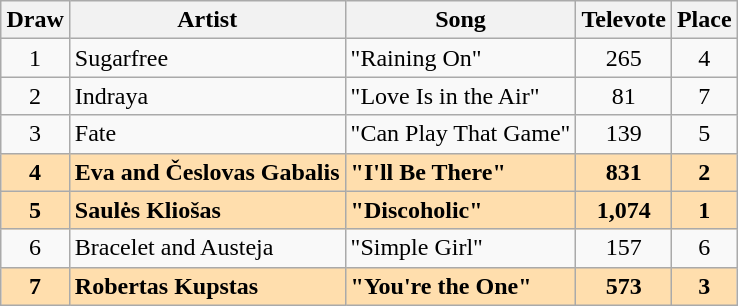<table class="sortable wikitable" style="margin: 1em auto 1em auto; text-align:center">
<tr>
<th>Draw</th>
<th>Artist</th>
<th>Song</th>
<th>Televote</th>
<th>Place</th>
</tr>
<tr>
<td>1</td>
<td align="left">Sugarfree</td>
<td align="left">"Raining On"</td>
<td>265</td>
<td>4</td>
</tr>
<tr>
<td>2</td>
<td align="left">Indraya</td>
<td align="left">"Love Is in the Air"</td>
<td>81</td>
<td>7</td>
</tr>
<tr>
<td>3</td>
<td align="left">Fate</td>
<td align="left">"Can Play That Game"</td>
<td>139</td>
<td>5</td>
</tr>
<tr style="font-weight:bold; background:navajowhite;">
<td>4</td>
<td align="left">Eva and Česlovas Gabalis</td>
<td align="left">"I'll Be There"</td>
<td>831</td>
<td>2</td>
</tr>
<tr style="font-weight:bold; background:navajowhite;">
<td>5</td>
<td align="left">Saulės Kliošas</td>
<td align="left">"Discoholic"</td>
<td>1,074</td>
<td>1</td>
</tr>
<tr>
<td>6</td>
<td align="left">Bracelet and Austeja</td>
<td align="left">"Simple Girl"</td>
<td>157</td>
<td>6</td>
</tr>
<tr style="font-weight:bold; background:navajowhite;">
<td>7</td>
<td align="left">Robertas Kupstas</td>
<td align="left">"You're the One"</td>
<td>573</td>
<td>3</td>
</tr>
</table>
